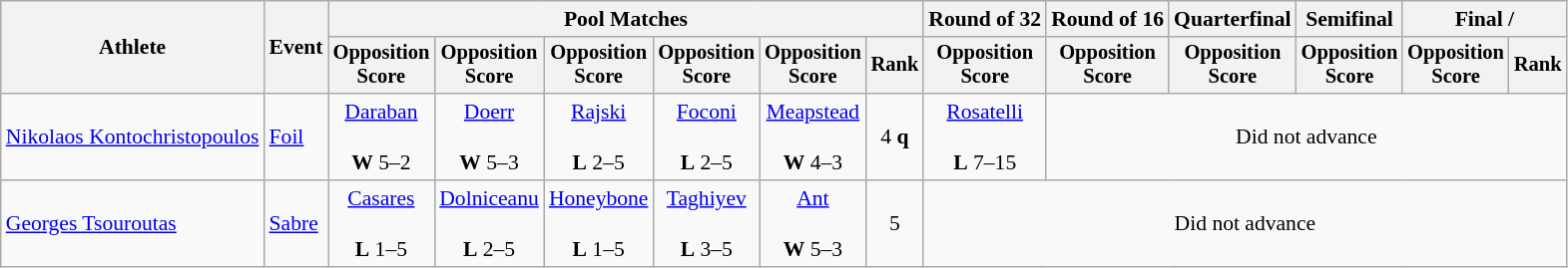<table class="wikitable" style="font-size:90%">
<tr>
<th rowspan=2>Athlete</th>
<th rowspan=2>Event</th>
<th colspan=6>Pool Matches</th>
<th>Round of 32</th>
<th>Round of 16</th>
<th>Quarterfinal</th>
<th>Semifinal</th>
<th colspan=2>Final / </th>
</tr>
<tr style="font-size:95%">
<th>Opposition<br>Score</th>
<th>Opposition<br>Score</th>
<th>Opposition<br>Score</th>
<th>Opposition<br>Score</th>
<th>Opposition<br>Score</th>
<th>Rank</th>
<th>Opposition<br>Score</th>
<th>Opposition<br>Score</th>
<th>Opposition<br>Score</th>
<th>Opposition<br>Score</th>
<th>Opposition<br>Score</th>
<th>Rank</th>
</tr>
<tr align=center>
<td align=left><a href='#'>Nikolaos Kontochristopoulos</a></td>
<td align=left><a href='#'>Foil</a></td>
<td><a href='#'>Daraban</a><br><br><strong>W</strong> 5–2</td>
<td><a href='#'>Doerr</a><br><br><strong>W</strong> 5–3</td>
<td><a href='#'>Rajski</a><br><br><strong>L</strong> 2–5</td>
<td><a href='#'>Foconi</a><br><br><strong>L</strong> 2–5</td>
<td><a href='#'>Meapstead</a><br><br><strong>W</strong> 4–3</td>
<td>4 <strong>q</strong></td>
<td><a href='#'>Rosatelli</a><br><br><strong>L</strong> 7–15</td>
<td colspan=5>Did not advance</td>
</tr>
<tr align=center>
<td align=left><a href='#'>Georges Tsouroutas</a></td>
<td align=left><a href='#'>Sabre</a></td>
<td><a href='#'>Casares</a><br><br><strong>L</strong> 1–5</td>
<td><a href='#'>Dolniceanu</a><br><br><strong>L</strong> 2–5</td>
<td><a href='#'>Honeybone</a><br><br><strong>L</strong> 1–5</td>
<td><a href='#'>Taghiyev</a><br><br><strong>L</strong> 3–5</td>
<td><a href='#'>Ant</a><br><br><strong>W</strong> 5–3</td>
<td>5</td>
<td colspan=6>Did not advance</td>
</tr>
</table>
